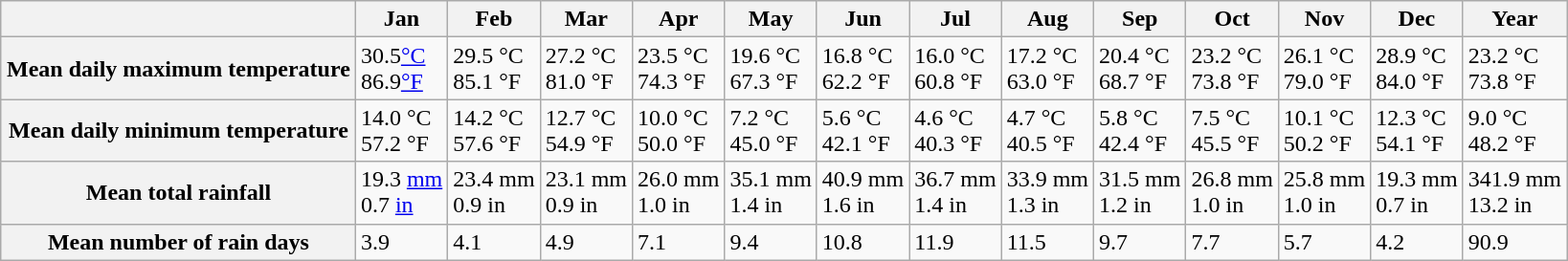<table class="wikitable" style="margin:1em auto;">
<tr>
<th></th>
<th>Jan</th>
<th>Feb</th>
<th>Mar</th>
<th>Apr</th>
<th>May</th>
<th>Jun</th>
<th>Jul</th>
<th>Aug</th>
<th>Sep</th>
<th>Oct</th>
<th>Nov</th>
<th>Dec</th>
<th>Year</th>
</tr>
<tr>
<th>Mean daily maximum temperature</th>
<td>30.5<a href='#'>°C</a><br>86.9<a href='#'>°F</a></td>
<td>29.5 °C<br>85.1 °F</td>
<td>27.2 °C<br>81.0 °F</td>
<td>23.5 °C<br>74.3 °F</td>
<td>19.6 °C<br>67.3 °F</td>
<td>16.8 °C<br>62.2 °F</td>
<td>16.0 °C<br>60.8 °F</td>
<td>17.2 °C<br>63.0 °F</td>
<td>20.4 °C<br>68.7 °F</td>
<td>23.2 °C<br>73.8 °F</td>
<td>26.1 °C<br>79.0 °F</td>
<td>28.9 °C<br>84.0 °F</td>
<td>23.2 °C<br>73.8 °F</td>
</tr>
<tr>
<th>Mean daily minimum temperature</th>
<td>14.0 °C<br>57.2 °F</td>
<td>14.2 °C<br>57.6 °F</td>
<td>12.7 °C<br>54.9 °F</td>
<td>10.0 °C<br>50.0 °F</td>
<td>7.2 °C<br>45.0 °F</td>
<td>5.6 °C<br>42.1 °F</td>
<td>4.6 °C<br>40.3 °F</td>
<td>4.7 °C<br>40.5 °F</td>
<td>5.8 °C<br>42.4 °F</td>
<td>7.5 °C<br>45.5 °F</td>
<td>10.1 °C<br>50.2 °F</td>
<td>12.3 °C<br>54.1 °F</td>
<td>9.0 °C<br>48.2 °F</td>
</tr>
<tr>
<th>Mean total rainfall</th>
<td>19.3 <a href='#'>mm</a><br>0.7 <a href='#'>in</a></td>
<td>23.4 mm<br>0.9 in</td>
<td>23.1 mm<br>0.9 in</td>
<td>26.0 mm<br>1.0 in</td>
<td>35.1 mm<br>1.4 in</td>
<td>40.9 mm<br>1.6 in</td>
<td>36.7 mm<br>1.4 in</td>
<td>33.9 mm<br>1.3 in</td>
<td>31.5 mm<br>1.2 in</td>
<td>26.8 mm<br>1.0 in</td>
<td>25.8 mm<br>1.0 in</td>
<td>19.3 mm<br>0.7 in</td>
<td>341.9 mm<br>13.2 in</td>
</tr>
<tr>
<th>Mean number of rain days</th>
<td>3.9</td>
<td>4.1</td>
<td>4.9</td>
<td>7.1</td>
<td>9.4</td>
<td>10.8</td>
<td>11.9</td>
<td>11.5</td>
<td>9.7</td>
<td>7.7</td>
<td>5.7</td>
<td>4.2</td>
<td>90.9</td>
</tr>
</table>
